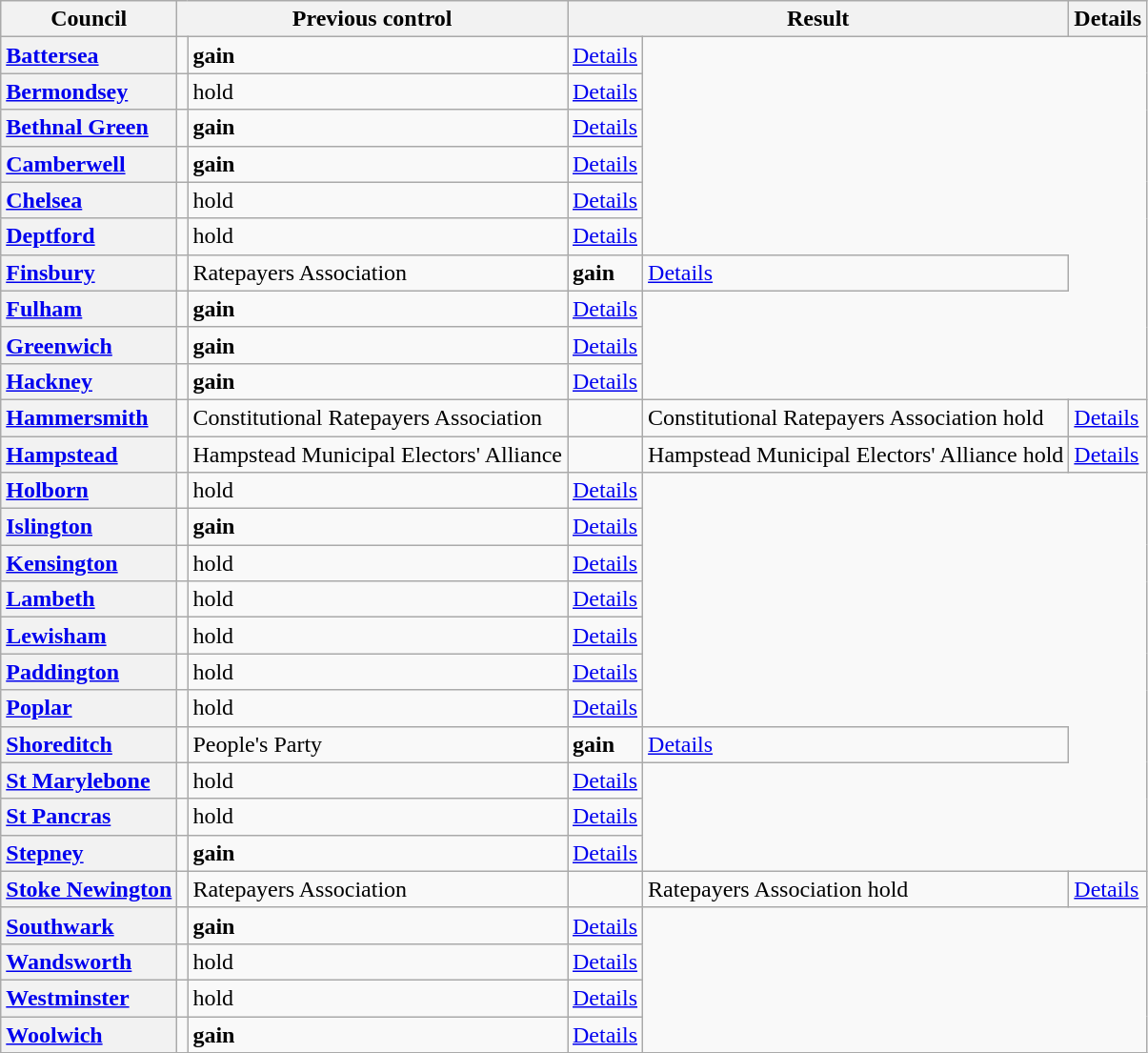<table class="wikitable sortable" border="1">
<tr>
<th scope="col">Council</th>
<th colspan=2>Previous control</th>
<th colspan=2>Result</th>
<th class="unsortable" scope="col">Details</th>
</tr>
<tr>
<th scope="row" style="text-align: left;"><a href='#'>Battersea</a></th>
<td></td>
<td> <strong>gain</strong></td>
<td><a href='#'>Details</a></td>
</tr>
<tr>
<th scope="row" style="text-align: left;"><a href='#'>Bermondsey</a></th>
<td></td>
<td> hold</td>
<td><a href='#'>Details</a></td>
</tr>
<tr>
<th scope="row" style="text-align: left;"><a href='#'>Bethnal Green</a></th>
<td></td>
<td> <strong>gain</strong></td>
<td><a href='#'>Details</a></td>
</tr>
<tr>
<th scope="row" style="text-align: left;"><a href='#'>Camberwell</a></th>
<td></td>
<td> <strong>gain</strong></td>
<td><a href='#'>Details</a></td>
</tr>
<tr>
<th scope="row" style="text-align: left;"><a href='#'>Chelsea</a></th>
<td></td>
<td> hold</td>
<td><a href='#'>Details</a></td>
</tr>
<tr>
<th scope="row" style="text-align: left;"><a href='#'>Deptford</a></th>
<td></td>
<td> hold</td>
<td><a href='#'>Details</a></td>
</tr>
<tr>
<th scope="row" style="text-align: left;"><a href='#'>Finsbury</a></th>
<td></td>
<td>Ratepayers Association</td>
<td> <strong>gain</strong></td>
<td><a href='#'>Details</a></td>
</tr>
<tr>
<th scope="row" style="text-align: left;"><a href='#'>Fulham</a></th>
<td></td>
<td> <strong>gain</strong></td>
<td><a href='#'>Details</a></td>
</tr>
<tr>
<th scope="row" style="text-align: left;"><a href='#'>Greenwich</a></th>
<td></td>
<td> <strong>gain</strong></td>
<td><a href='#'>Details</a></td>
</tr>
<tr>
<th scope="row" style="text-align: left;"><a href='#'>Hackney</a></th>
<td></td>
<td> <strong>gain</strong></td>
<td><a href='#'>Details</a></td>
</tr>
<tr>
<th scope="row" style="text-align: left;"><a href='#'>Hammersmith</a></th>
<td></td>
<td>Constitutional Ratepayers Association</td>
<td></td>
<td>Constitutional Ratepayers Association hold</td>
<td><a href='#'>Details</a></td>
</tr>
<tr>
<th scope="row" style="text-align: left;"><a href='#'>Hampstead</a></th>
<td></td>
<td>Hampstead Municipal Electors' Alliance</td>
<td></td>
<td>Hampstead Municipal Electors' Alliance hold</td>
<td><a href='#'>Details</a></td>
</tr>
<tr>
<th scope="row" style="text-align: left;"><a href='#'>Holborn</a></th>
<td></td>
<td> hold</td>
<td><a href='#'>Details</a></td>
</tr>
<tr>
<th scope="row" style="text-align: left;"><a href='#'>Islington</a></th>
<td></td>
<td> <strong>gain</strong></td>
<td><a href='#'>Details</a></td>
</tr>
<tr>
<th scope="row" style="text-align: left;"><a href='#'>Kensington</a></th>
<td></td>
<td> hold</td>
<td><a href='#'>Details</a></td>
</tr>
<tr>
<th scope="row" style="text-align: left;"><a href='#'>Lambeth</a></th>
<td></td>
<td> hold</td>
<td><a href='#'>Details</a></td>
</tr>
<tr>
<th scope="row" style="text-align: left;"><a href='#'>Lewisham</a></th>
<td></td>
<td> hold</td>
<td><a href='#'>Details</a></td>
</tr>
<tr>
<th scope="row" style="text-align: left;"><a href='#'>Paddington</a></th>
<td></td>
<td> hold</td>
<td><a href='#'>Details</a></td>
</tr>
<tr>
<th scope="row" style="text-align: left;"><a href='#'>Poplar</a></th>
<td></td>
<td> hold</td>
<td><a href='#'>Details</a></td>
</tr>
<tr>
<th scope="row" style="text-align: left;"><a href='#'>Shoreditch</a></th>
<td></td>
<td>People's Party</td>
<td> <strong>gain</strong></td>
<td><a href='#'>Details</a></td>
</tr>
<tr>
<th scope="row" style="text-align: left;"><a href='#'>St Marylebone</a></th>
<td></td>
<td> hold</td>
<td><a href='#'>Details</a></td>
</tr>
<tr>
<th scope="row" style="text-align: left;"><a href='#'>St Pancras</a></th>
<td></td>
<td> hold</td>
<td><a href='#'>Details</a></td>
</tr>
<tr>
<th scope="row" style="text-align: left;"><a href='#'>Stepney</a></th>
<td></td>
<td> <strong>gain</strong></td>
<td><a href='#'>Details</a></td>
</tr>
<tr>
<th scope="row" style="text-align: left;"><a href='#'>Stoke Newington</a></th>
<td></td>
<td>Ratepayers Association</td>
<td></td>
<td>Ratepayers Association hold</td>
<td><a href='#'>Details</a></td>
</tr>
<tr>
<th scope="row" style="text-align: left;"><a href='#'>Southwark</a></th>
<td></td>
<td> <strong>gain</strong></td>
<td><a href='#'>Details</a></td>
</tr>
<tr>
<th scope="row" style="text-align: left;"><a href='#'>Wandsworth</a></th>
<td></td>
<td> hold</td>
<td><a href='#'>Details</a></td>
</tr>
<tr>
<th scope="row" style="text-align: left;"><a href='#'>Westminster</a></th>
<td></td>
<td> hold</td>
<td><a href='#'>Details</a></td>
</tr>
<tr>
<th scope="row" style="text-align: left;"><a href='#'>Woolwich</a></th>
<td></td>
<td> <strong>gain</strong></td>
<td><a href='#'>Details</a></td>
</tr>
<tr>
</tr>
</table>
